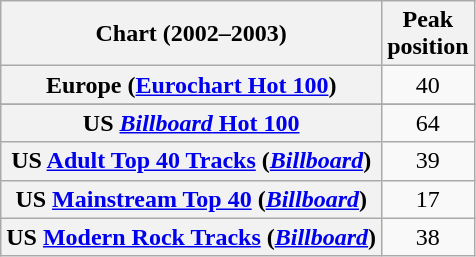<table class="wikitable sortable plainrowheaders" style="text-align:center">
<tr>
<th>Chart (2002–2003)</th>
<th>Peak<br>position</th>
</tr>
<tr>
<th scope="row">Europe (<a href='#'>Eurochart Hot 100</a>)</th>
<td>40</td>
</tr>
<tr>
</tr>
<tr>
</tr>
<tr>
</tr>
<tr>
</tr>
<tr>
</tr>
<tr>
</tr>
<tr>
<th scope="row">US <a href='#'><em>Billboard</em> Hot 100</a></th>
<td>64</td>
</tr>
<tr>
<th scope="row">US <a href='#'>Adult Top 40 Tracks</a> (<em><a href='#'>Billboard</a></em>)</th>
<td>39</td>
</tr>
<tr>
<th scope="row">US <a href='#'>Mainstream Top 40</a> (<em><a href='#'>Billboard</a></em>)</th>
<td>17</td>
</tr>
<tr>
<th scope="row">US <a href='#'>Modern Rock Tracks</a> (<em><a href='#'>Billboard</a></em>)</th>
<td>38</td>
</tr>
</table>
